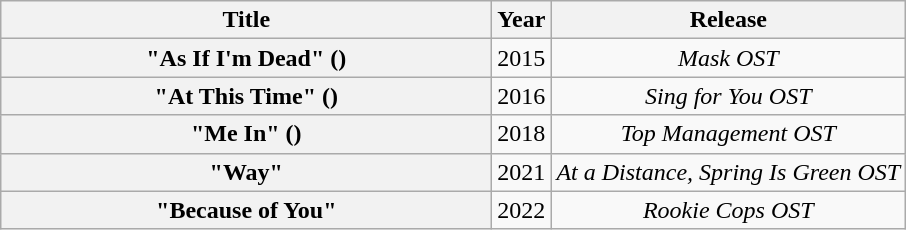<table class="wikitable plainrowheaders" style="text-align:center;" border="1">
<tr>
<th scope="col" style="width:20em;">Title</th>
<th scope="col">Year</th>
<th scope="col">Release</th>
</tr>
<tr>
<th scope="row">"As If I'm Dead" ()<br></th>
<td>2015</td>
<td><em>Mask OST</em></td>
</tr>
<tr>
<th scope="row">"At This Time" ()<br></th>
<td>2016</td>
<td><em>Sing for You OST</em></td>
</tr>
<tr>
<th scope="row">"Me In" ()<br></th>
<td>2018</td>
<td><em>Top Management OST</em></td>
</tr>
<tr>
<th scope="row">"Way"</th>
<td>2021</td>
<td><em>At a Distance, Spring Is Green OST</em></td>
</tr>
<tr>
<th scope="row">"Because of You"</th>
<td>2022</td>
<td><em>Rookie Cops OST</em></td>
</tr>
</table>
